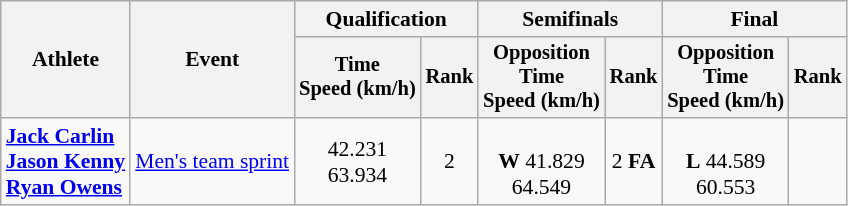<table class=wikitable style=font-size:90%>
<tr>
<th rowspan=2>Athlete</th>
<th rowspan=2>Event</th>
<th colspan=2>Qualification</th>
<th colspan=2>Semifinals</th>
<th colspan=2>Final</th>
</tr>
<tr style=font-size:95%>
<th>Time<br>Speed (km/h)</th>
<th>Rank</th>
<th>Opposition<br>Time<br>Speed (km/h)</th>
<th>Rank</th>
<th>Opposition<br>Time<br>Speed (km/h)</th>
<th>Rank</th>
</tr>
<tr align=center>
<td align=left><strong><a href='#'>Jack Carlin</a><br><a href='#'>Jason Kenny</a><br><a href='#'>Ryan Owens</a></strong></td>
<td align=left><a href='#'>Men's team sprint</a></td>
<td>42.231<br>63.934</td>
<td>2</td>
<td><br><strong>W</strong> 41.829<br>64.549</td>
<td>2 <strong>FA</strong></td>
<td><br><strong>L</strong> 44.589<br>60.553</td>
<td></td>
</tr>
</table>
